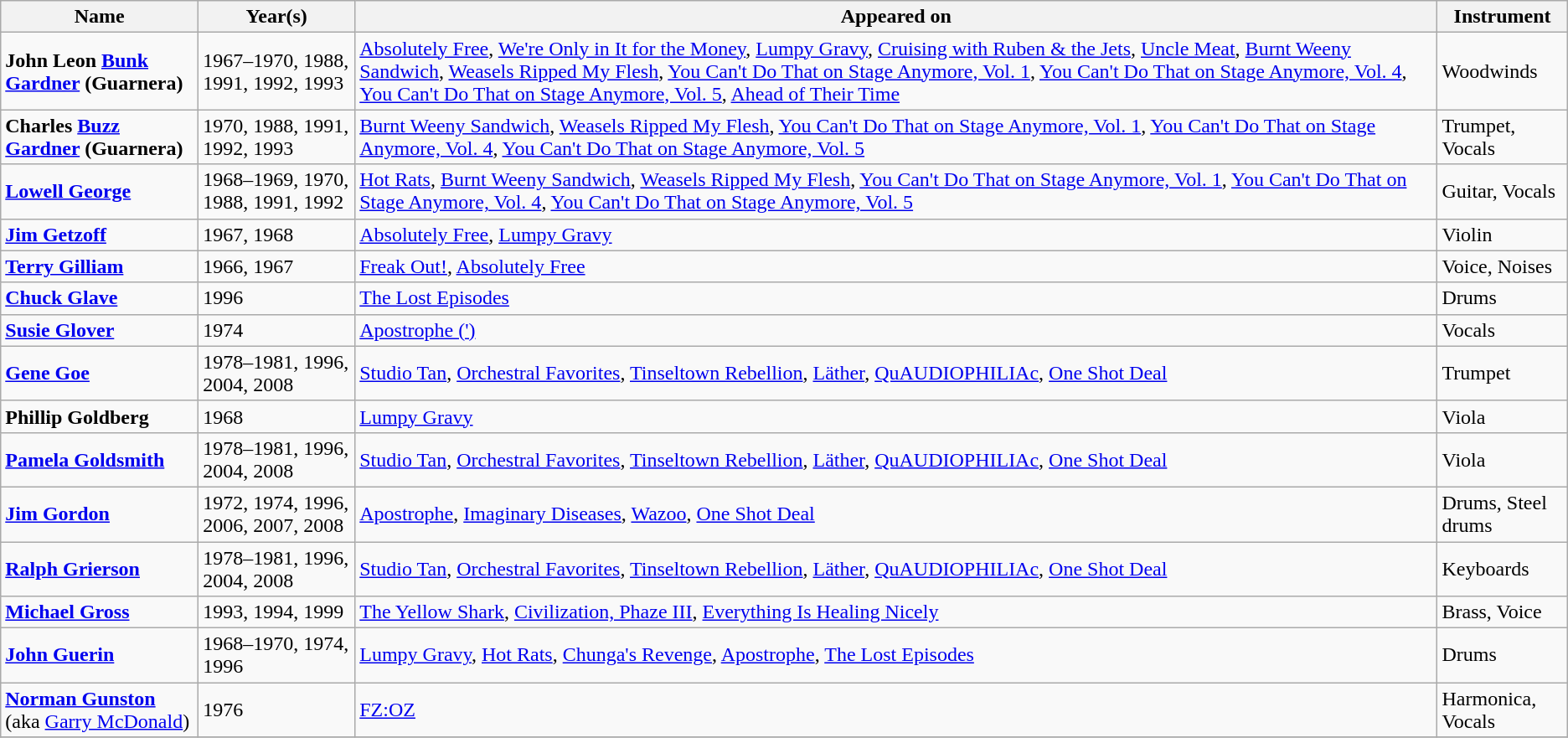<table class="wikitable">
<tr>
<th>Name</th>
<th>Year(s)</th>
<th>Appeared on</th>
<th>Instrument</th>
</tr>
<tr>
<td><strong>John Leon <a href='#'>Bunk Gardner</a> (Guarnera)</strong></td>
<td>1967–1970, 1988, 1991, 1992, 1993</td>
<td><a href='#'>Absolutely Free</a>, <a href='#'>We're Only in It for the Money</a>, <a href='#'>Lumpy Gravy</a>, <a href='#'>Cruising with Ruben & the Jets</a>, <a href='#'>Uncle Meat</a>, <a href='#'>Burnt Weeny Sandwich</a>, <a href='#'>Weasels Ripped My Flesh</a>, <a href='#'>You Can't Do That on Stage Anymore, Vol. 1</a>, <a href='#'>You Can't Do That on Stage Anymore, Vol. 4</a>, <a href='#'>You Can't Do That on Stage Anymore, Vol. 5</a>, <a href='#'>Ahead of Their Time</a></td>
<td>Woodwinds</td>
</tr>
<tr>
<td><strong>Charles <a href='#'>Buzz Gardner</a> (Guarnera)</strong></td>
<td>1970, 1988, 1991, 1992, 1993</td>
<td><a href='#'>Burnt Weeny Sandwich</a>, <a href='#'>Weasels Ripped My Flesh</a>, <a href='#'>You Can't Do That on Stage Anymore, Vol. 1</a>, <a href='#'>You Can't Do That on Stage Anymore, Vol. 4</a>, <a href='#'>You Can't Do That on Stage Anymore, Vol. 5</a></td>
<td>Trumpet, Vocals</td>
</tr>
<tr>
<td><strong><a href='#'>Lowell George</a></strong></td>
<td>1968–1969, 1970, 1988, 1991, 1992</td>
<td><a href='#'>Hot Rats</a>, <a href='#'>Burnt Weeny Sandwich</a>, <a href='#'>Weasels Ripped My Flesh</a>, <a href='#'>You Can't Do That on Stage Anymore, Vol. 1</a>, <a href='#'>You Can't Do That on Stage Anymore, Vol. 4</a>, <a href='#'>You Can't Do That on Stage Anymore, Vol. 5</a></td>
<td>Guitar, Vocals</td>
</tr>
<tr>
<td><strong><a href='#'>Jim Getzoff</a></strong></td>
<td>1967, 1968</td>
<td><a href='#'>Absolutely Free</a>, <a href='#'>Lumpy Gravy</a></td>
<td>Violin</td>
</tr>
<tr>
<td><strong><a href='#'>Terry Gilliam</a></strong></td>
<td>1966, 1967</td>
<td><a href='#'>Freak Out!</a>, <a href='#'>Absolutely Free</a></td>
<td>Voice, Noises</td>
</tr>
<tr>
<td><strong><a href='#'>Chuck Glave</a></strong></td>
<td>1996</td>
<td><a href='#'>The Lost Episodes</a></td>
<td>Drums</td>
</tr>
<tr>
<td><strong><a href='#'>Susie Glover</a></strong></td>
<td>1974</td>
<td><a href='#'>Apostrophe (')</a></td>
<td>Vocals</td>
</tr>
<tr>
<td><strong><a href='#'>Gene Goe</a></strong></td>
<td>1978–1981, 1996, 2004, 2008</td>
<td><a href='#'>Studio Tan</a>, <a href='#'>Orchestral Favorites</a>, <a href='#'>Tinseltown Rebellion</a>, <a href='#'>Läther</a>, <a href='#'>QuAUDIOPHILIAc</a>, <a href='#'>One Shot Deal</a></td>
<td>Trumpet</td>
</tr>
<tr>
<td><strong>Phillip Goldberg</strong></td>
<td>1968</td>
<td><a href='#'>Lumpy Gravy</a></td>
<td>Viola</td>
</tr>
<tr>
<td><strong><a href='#'>Pamela Goldsmith</a></strong></td>
<td>1978–1981, 1996, 2004, 2008</td>
<td><a href='#'>Studio Tan</a>, <a href='#'>Orchestral Favorites</a>, <a href='#'>Tinseltown Rebellion</a>, <a href='#'>Läther</a>, <a href='#'>QuAUDIOPHILIAc</a>, <a href='#'>One Shot Deal</a></td>
<td>Viola</td>
</tr>
<tr>
<td><strong><a href='#'>Jim Gordon</a></strong></td>
<td>1972, 1974, 1996, 2006, 2007, 2008</td>
<td><a href='#'>Apostrophe</a>, <a href='#'>Imaginary Diseases</a>, <a href='#'>Wazoo</a>, <a href='#'>One Shot Deal</a></td>
<td>Drums, Steel drums</td>
</tr>
<tr>
<td><strong><a href='#'>Ralph Grierson</a></strong></td>
<td>1978–1981, 1996, 2004, 2008</td>
<td><a href='#'>Studio Tan</a>, <a href='#'>Orchestral Favorites</a>, <a href='#'>Tinseltown Rebellion</a>, <a href='#'>Läther</a>, <a href='#'>QuAUDIOPHILIAc</a>, <a href='#'>One Shot Deal</a></td>
<td>Keyboards</td>
</tr>
<tr>
<td><strong><a href='#'>Michael Gross</a></strong></td>
<td>1993, 1994, 1999</td>
<td><a href='#'>The Yellow Shark</a>, <a href='#'>Civilization, Phaze III</a>, <a href='#'>Everything Is Healing Nicely</a></td>
<td>Brass, Voice</td>
</tr>
<tr>
<td><strong><a href='#'>John Guerin</a></strong></td>
<td>1968–1970, 1974, 1996</td>
<td><a href='#'>Lumpy Gravy</a>, <a href='#'>Hot Rats</a>, <a href='#'>Chunga's Revenge</a>, <a href='#'>Apostrophe</a>, <a href='#'>The Lost Episodes</a></td>
<td>Drums</td>
</tr>
<tr>
<td><strong><a href='#'>Norman Gunston</a></strong> (aka <a href='#'>Garry McDonald</a>)</td>
<td>1976</td>
<td><a href='#'>FZ:OZ</a></td>
<td>Harmonica, Vocals</td>
</tr>
<tr>
</tr>
</table>
